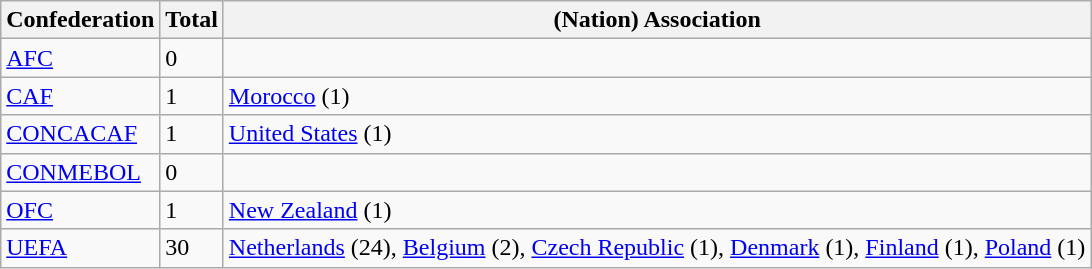<table class="wikitable sortable" style="text-align:left">
<tr>
<th scope="row">Confederation</th>
<th scope="col">Total</th>
<th scope="col" class="unsortable">(Nation) Association</th>
</tr>
<tr>
<td><a href='#'>AFC</a></td>
<td>0</td>
<td> </td>
</tr>
<tr>
<td><a href='#'>CAF</a></td>
<td>1</td>
<td> <a href='#'>Morocco</a> (1)</td>
</tr>
<tr>
<td><a href='#'>CONCACAF</a></td>
<td>1</td>
<td> <a href='#'>United States</a> (1)</td>
</tr>
<tr>
<td><a href='#'>CONMEBOL</a></td>
<td>0</td>
<td> </td>
</tr>
<tr>
<td><a href='#'>OFC</a></td>
<td>1</td>
<td> <a href='#'>New Zealand</a> (1)</td>
</tr>
<tr>
<td><a href='#'>UEFA</a></td>
<td>30</td>
<td> <a href='#'>Netherlands</a> (24),  <a href='#'>Belgium</a> (2),  <a href='#'>Czech Republic</a> (1),  <a href='#'>Denmark</a> (1),  <a href='#'>Finland</a> (1),  <a href='#'>Poland</a> (1)</td>
</tr>
</table>
